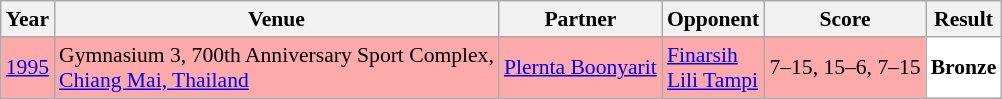<table class="sortable wikitable" style="font-size: 90%;">
<tr>
<th>Year</th>
<th>Venue</th>
<th>Partner</th>
<th>Opponent</th>
<th>Score</th>
<th>Result</th>
</tr>
<tr style="background:#FFAAAA">
<td align="center"><a href='#'>1995</a></td>
<td align="left">Gymnasium 3, 700th Anniversary Sport Complex,<br><a href='#'>Chiang Mai, Thailand</a></td>
<td align="left"> <a href='#'>Plernta Boonyarit</a></td>
<td align="left"> <a href='#'>Finarsih</a> <br>  <a href='#'>Lili Tampi</a></td>
<td align="left">7–15, 15–6, 7–15</td>
<td style="text-align:left; background:white"> <strong>Bronze</strong></td>
</tr>
</table>
